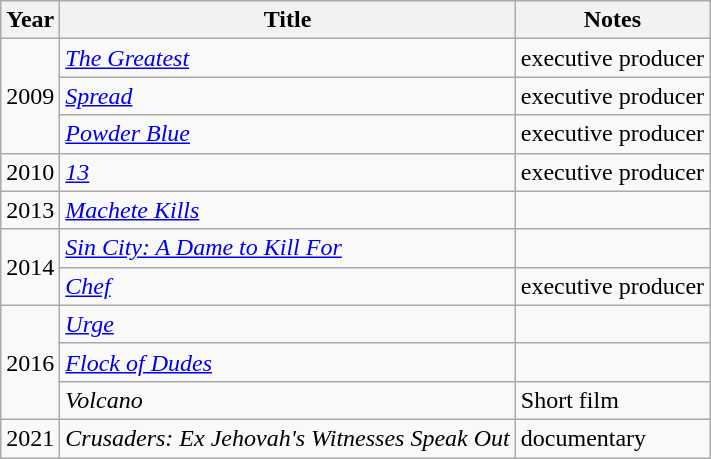<table class="wikitable">
<tr>
<th>Year</th>
<th>Title</th>
<th>Notes</th>
</tr>
<tr>
<td rowspan="3">2009</td>
<td><em><a href='#'>The Greatest</a></em></td>
<td>executive producer</td>
</tr>
<tr>
<td><em><a href='#'>Spread</a></em></td>
<td>executive producer</td>
</tr>
<tr>
<td><em><a href='#'>Powder Blue</a></em></td>
<td>executive producer</td>
</tr>
<tr>
<td>2010</td>
<td><em><a href='#'>13</a></em></td>
<td>executive producer</td>
</tr>
<tr>
<td>2013</td>
<td><em><a href='#'>Machete Kills</a></em></td>
<td></td>
</tr>
<tr>
<td rowspan="2">2014</td>
<td><em><a href='#'>Sin City: A Dame to Kill For</a></em></td>
<td></td>
</tr>
<tr>
<td><em><a href='#'>Chef</a></em></td>
<td>executive producer</td>
</tr>
<tr>
<td rowspan="3">2016</td>
<td><em><a href='#'>Urge</a></em></td>
<td></td>
</tr>
<tr>
<td><em><a href='#'>Flock of Dudes</a></em></td>
<td></td>
</tr>
<tr>
<td><em>Volcano</em></td>
<td>Short film</td>
</tr>
<tr>
<td>2021</td>
<td><em>Crusaders: Ex Jehovah's Witnesses Speak Out</em></td>
<td>documentary</td>
</tr>
</table>
